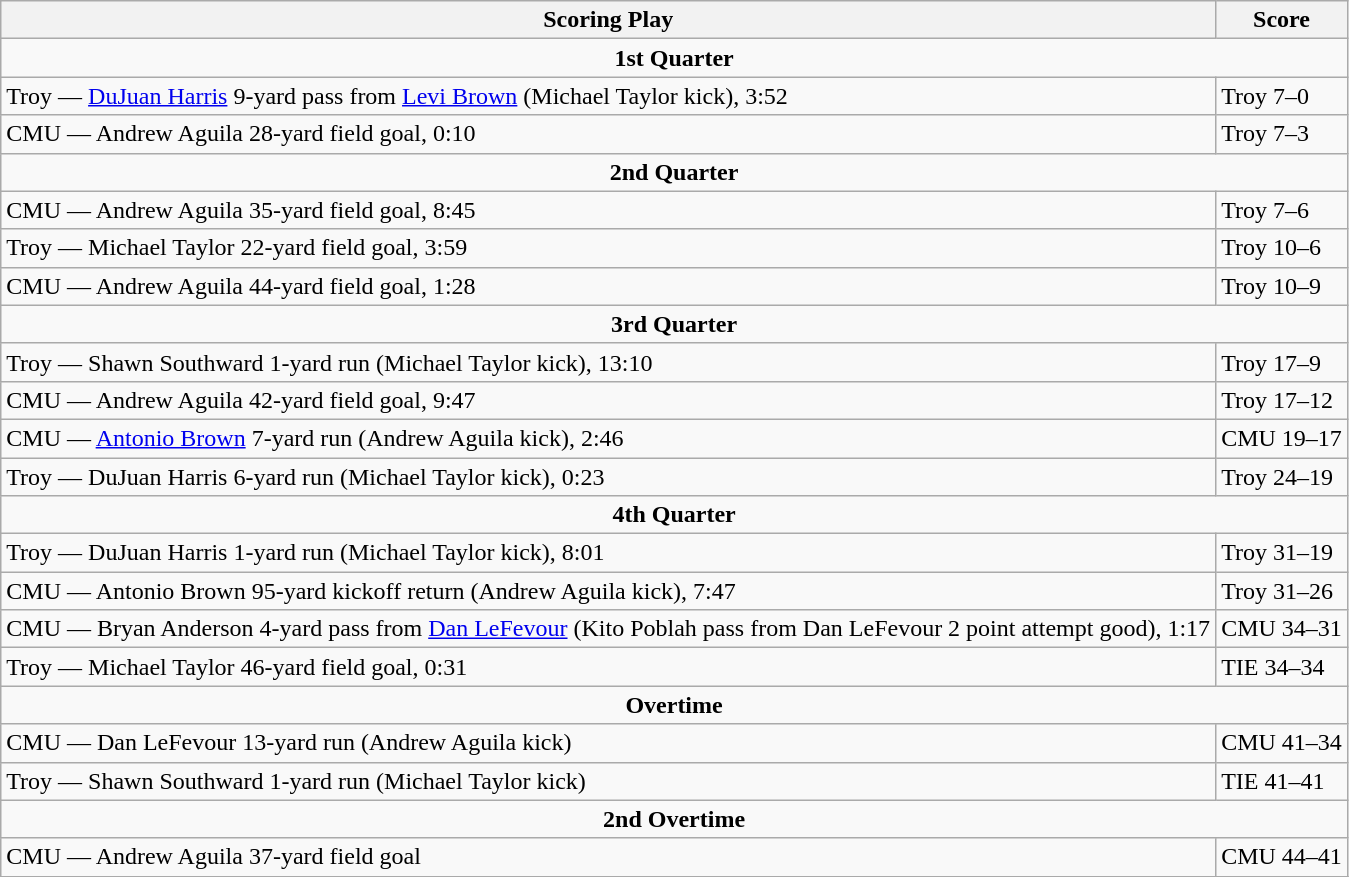<table class="wikitable">
<tr>
<th>Scoring Play</th>
<th>Score</th>
</tr>
<tr>
<td colspan="4" align="center"><strong>1st Quarter</strong></td>
</tr>
<tr>
<td>Troy — <a href='#'>DuJuan Harris</a> 9-yard pass from <a href='#'>Levi Brown</a> (Michael Taylor kick), 3:52</td>
<td>Troy 7–0</td>
</tr>
<tr>
<td>CMU — Andrew Aguila 28-yard field goal, 0:10</td>
<td>Troy 7–3</td>
</tr>
<tr>
<td colspan="4" align="center"><strong>2nd Quarter</strong></td>
</tr>
<tr>
<td>CMU — Andrew Aguila 35-yard field goal, 8:45</td>
<td>Troy 7–6</td>
</tr>
<tr>
<td>Troy — Michael Taylor 22-yard field goal, 3:59</td>
<td>Troy 10–6</td>
</tr>
<tr>
<td>CMU — Andrew Aguila 44-yard field goal, 1:28</td>
<td>Troy 10–9</td>
</tr>
<tr>
<td colspan="4" align="center"><strong>3rd Quarter</strong></td>
</tr>
<tr>
<td>Troy — Shawn Southward 1-yard run (Michael Taylor kick), 13:10</td>
<td>Troy 17–9</td>
</tr>
<tr>
<td>CMU — Andrew Aguila 42-yard field goal, 9:47</td>
<td>Troy 17–12</td>
</tr>
<tr>
<td>CMU — <a href='#'>Antonio Brown</a> 7-yard run (Andrew Aguila kick), 2:46</td>
<td>CMU 19–17</td>
</tr>
<tr>
<td>Troy — DuJuan Harris 6-yard run (Michael Taylor kick), 0:23</td>
<td>Troy 24–19</td>
</tr>
<tr>
<td colspan="4" align="center"><strong>4th Quarter</strong></td>
</tr>
<tr>
<td>Troy — DuJuan Harris 1-yard run (Michael Taylor kick), 8:01</td>
<td>Troy 31–19</td>
</tr>
<tr>
<td>CMU — Antonio Brown 95-yard kickoff return (Andrew Aguila kick), 7:47</td>
<td>Troy 31–26</td>
</tr>
<tr>
<td>CMU — Bryan Anderson 4-yard pass from <a href='#'>Dan LeFevour</a> (Kito Poblah pass from Dan LeFevour 2 point attempt good), 1:17</td>
<td>CMU 34–31</td>
</tr>
<tr>
<td>Troy — Michael Taylor 46-yard field goal, 0:31</td>
<td>TIE 34–34</td>
</tr>
<tr>
<td colspan="4" align="center"><strong>Overtime</strong></td>
</tr>
<tr>
<td>CMU — Dan LeFevour 13-yard run (Andrew Aguila kick)</td>
<td>CMU 41–34</td>
</tr>
<tr>
<td>Troy — Shawn Southward 1-yard run (Michael Taylor kick)</td>
<td>TIE 41–41</td>
</tr>
<tr>
<td colspan="4" align="center"><strong>2nd Overtime</strong></td>
</tr>
<tr>
<td>CMU — Andrew Aguila 37-yard field goal</td>
<td>CMU 44–41</td>
</tr>
<tr>
</tr>
</table>
